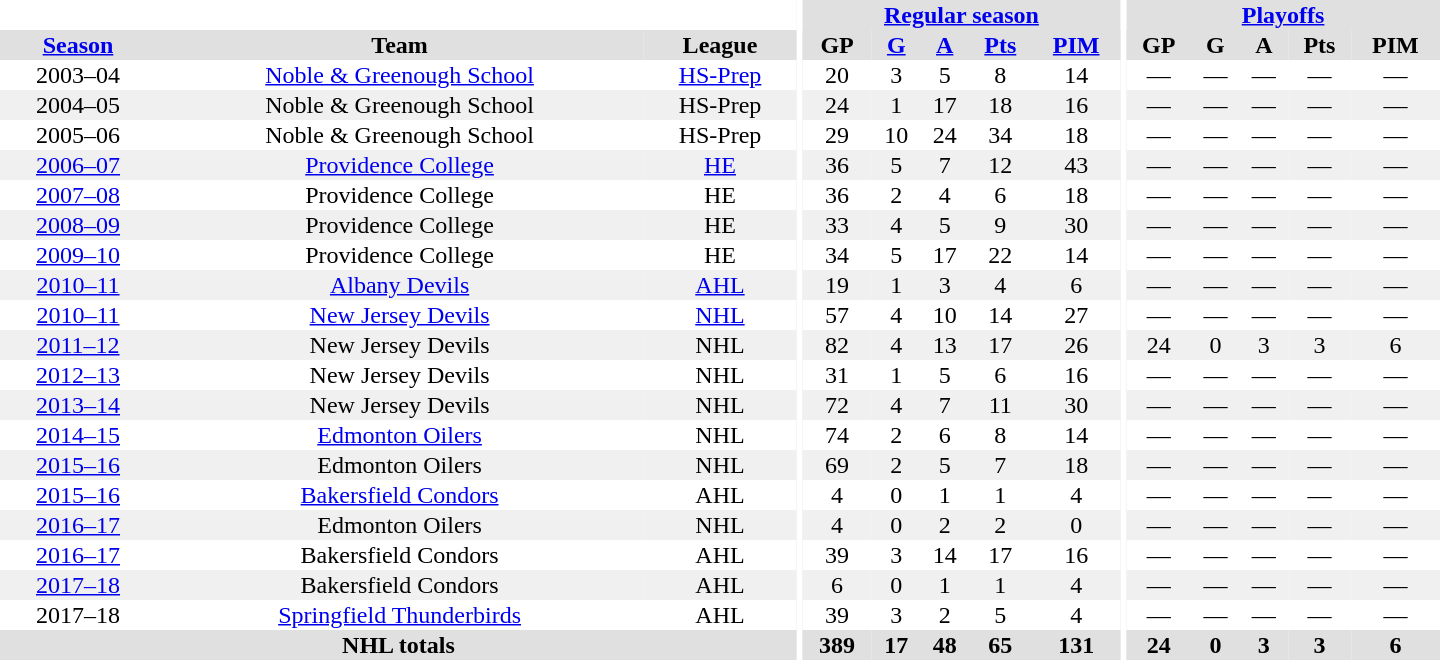<table border="0" cellpadding="1" cellspacing="0" style="text-align:center; width:60em">
<tr bgcolor="#e0e0e0">
<th colspan="3"  bgcolor="#ffffff"></th>
<th rowspan="99" bgcolor="#ffffff"></th>
<th colspan="5"><a href='#'>Regular season</a></th>
<th rowspan="99" bgcolor="#ffffff"></th>
<th colspan="5"><a href='#'>Playoffs</a></th>
</tr>
<tr bgcolor="#e0e0e0">
<th><a href='#'>Season</a></th>
<th>Team</th>
<th>League</th>
<th>GP</th>
<th><a href='#'>G</a></th>
<th><a href='#'>A</a></th>
<th><a href='#'>Pts</a></th>
<th><a href='#'>PIM</a></th>
<th>GP</th>
<th>G</th>
<th>A</th>
<th>Pts</th>
<th>PIM</th>
</tr>
<tr>
<td>2003–04</td>
<td><a href='#'>Noble & Greenough School</a></td>
<td><a href='#'>HS-Prep</a></td>
<td>20</td>
<td>3</td>
<td>5</td>
<td>8</td>
<td>14</td>
<td>—</td>
<td>—</td>
<td>—</td>
<td>—</td>
<td>—</td>
</tr>
<tr bgcolor="#f0f0f0">
<td>2004–05</td>
<td>Noble & Greenough School</td>
<td>HS-Prep</td>
<td>24</td>
<td>1</td>
<td>17</td>
<td>18</td>
<td>16</td>
<td>—</td>
<td>—</td>
<td>—</td>
<td>—</td>
<td>—</td>
</tr>
<tr>
<td>2005–06</td>
<td>Noble & Greenough School</td>
<td>HS-Prep</td>
<td>29</td>
<td>10</td>
<td>24</td>
<td>34</td>
<td>18</td>
<td>—</td>
<td>—</td>
<td>—</td>
<td>—</td>
<td>—</td>
</tr>
<tr bgcolor="#f0f0f0">
<td><a href='#'>2006–07</a></td>
<td><a href='#'>Providence College</a></td>
<td><a href='#'>HE</a></td>
<td>36</td>
<td>5</td>
<td>7</td>
<td>12</td>
<td>43</td>
<td>—</td>
<td>—</td>
<td>—</td>
<td>—</td>
<td>—</td>
</tr>
<tr>
<td><a href='#'>2007–08</a></td>
<td>Providence College</td>
<td>HE</td>
<td>36</td>
<td>2</td>
<td>4</td>
<td>6</td>
<td>18</td>
<td>—</td>
<td>—</td>
<td>—</td>
<td>—</td>
<td>—</td>
</tr>
<tr bgcolor="#f0f0f0">
<td><a href='#'>2008–09</a></td>
<td>Providence College</td>
<td>HE</td>
<td>33</td>
<td>4</td>
<td>5</td>
<td>9</td>
<td>30</td>
<td>—</td>
<td>—</td>
<td>—</td>
<td>—</td>
<td>—</td>
</tr>
<tr>
<td><a href='#'>2009–10</a></td>
<td>Providence College</td>
<td>HE</td>
<td>34</td>
<td>5</td>
<td>17</td>
<td>22</td>
<td>14</td>
<td>—</td>
<td>—</td>
<td>—</td>
<td>—</td>
<td>—</td>
</tr>
<tr bgcolor="#f0f0f0">
<td><a href='#'>2010–11</a></td>
<td><a href='#'>Albany Devils</a></td>
<td><a href='#'>AHL</a></td>
<td>19</td>
<td>1</td>
<td>3</td>
<td>4</td>
<td>6</td>
<td>—</td>
<td>—</td>
<td>—</td>
<td>—</td>
<td>—</td>
</tr>
<tr>
<td><a href='#'>2010–11</a></td>
<td><a href='#'>New Jersey Devils</a></td>
<td><a href='#'>NHL</a></td>
<td>57</td>
<td>4</td>
<td>10</td>
<td>14</td>
<td>27</td>
<td>—</td>
<td>—</td>
<td>—</td>
<td>—</td>
<td>—</td>
</tr>
<tr bgcolor="#f0f0f0">
<td><a href='#'>2011–12</a></td>
<td>New Jersey Devils</td>
<td>NHL</td>
<td>82</td>
<td>4</td>
<td>13</td>
<td>17</td>
<td>26</td>
<td>24</td>
<td>0</td>
<td>3</td>
<td>3</td>
<td>6</td>
</tr>
<tr>
<td><a href='#'>2012–13</a></td>
<td>New Jersey Devils</td>
<td>NHL</td>
<td>31</td>
<td>1</td>
<td>5</td>
<td>6</td>
<td>16</td>
<td>—</td>
<td>—</td>
<td>—</td>
<td>—</td>
<td>—</td>
</tr>
<tr bgcolor="#f0f0f0">
<td><a href='#'>2013–14</a></td>
<td>New Jersey Devils</td>
<td>NHL</td>
<td>72</td>
<td>4</td>
<td>7</td>
<td>11</td>
<td>30</td>
<td>—</td>
<td>—</td>
<td>—</td>
<td>—</td>
<td>—</td>
</tr>
<tr>
<td><a href='#'>2014–15</a></td>
<td><a href='#'>Edmonton Oilers</a></td>
<td>NHL</td>
<td>74</td>
<td>2</td>
<td>6</td>
<td>8</td>
<td>14</td>
<td>—</td>
<td>—</td>
<td>—</td>
<td>—</td>
<td>—</td>
</tr>
<tr bgcolor="#f0f0f0">
<td><a href='#'>2015–16</a></td>
<td>Edmonton Oilers</td>
<td>NHL</td>
<td>69</td>
<td>2</td>
<td>5</td>
<td>7</td>
<td>18</td>
<td>—</td>
<td>—</td>
<td>—</td>
<td>—</td>
<td>—</td>
</tr>
<tr>
<td><a href='#'>2015–16</a></td>
<td><a href='#'>Bakersfield Condors</a></td>
<td>AHL</td>
<td>4</td>
<td>0</td>
<td>1</td>
<td>1</td>
<td>4</td>
<td>—</td>
<td>—</td>
<td>—</td>
<td>—</td>
<td>—</td>
</tr>
<tr bgcolor="#f0f0f0">
<td><a href='#'>2016–17</a></td>
<td>Edmonton Oilers</td>
<td>NHL</td>
<td>4</td>
<td>0</td>
<td>2</td>
<td>2</td>
<td>0</td>
<td>—</td>
<td>—</td>
<td>—</td>
<td>—</td>
<td>—</td>
</tr>
<tr>
<td><a href='#'>2016–17</a></td>
<td>Bakersfield Condors</td>
<td>AHL</td>
<td>39</td>
<td>3</td>
<td>14</td>
<td>17</td>
<td>16</td>
<td>—</td>
<td>—</td>
<td>—</td>
<td>—</td>
<td>—</td>
</tr>
<tr bgcolor="#f0f0f0">
<td><a href='#'>2017–18</a></td>
<td>Bakersfield Condors</td>
<td>AHL</td>
<td>6</td>
<td>0</td>
<td>1</td>
<td>1</td>
<td>4</td>
<td>—</td>
<td>—</td>
<td>—</td>
<td>—</td>
<td>—</td>
</tr>
<tr>
<td>2017–18</td>
<td><a href='#'>Springfield Thunderbirds</a></td>
<td>AHL</td>
<td>39</td>
<td>3</td>
<td>2</td>
<td>5</td>
<td>4</td>
<td>—</td>
<td>—</td>
<td>—</td>
<td>—</td>
<td>—</td>
</tr>
<tr bgcolor="#e0e0e0">
<th colspan="3">NHL totals</th>
<th>389</th>
<th>17</th>
<th>48</th>
<th>65</th>
<th>131</th>
<th>24</th>
<th>0</th>
<th>3</th>
<th>3</th>
<th>6</th>
</tr>
</table>
